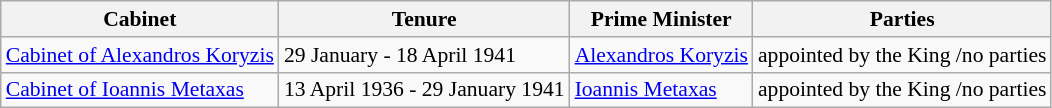<table class="wikitable" style="font-size: 90%;">
<tr>
<th>Cabinet</th>
<th>Tenure</th>
<th>Prime Minister</th>
<th>Parties</th>
</tr>
<tr>
<td><a href='#'>Cabinet of Alexandros Koryzis</a></td>
<td>29 January - 18 April 1941</td>
<td><a href='#'>Alexandros Koryzis</a></td>
<td>appointed by the King /no parties</td>
</tr>
<tr>
<td><a href='#'>Cabinet of Ioannis Metaxas</a></td>
<td>13 April 1936 - 29 January 1941</td>
<td><a href='#'>Ioannis Metaxas</a></td>
<td>appointed by the King /no parties</td>
</tr>
</table>
